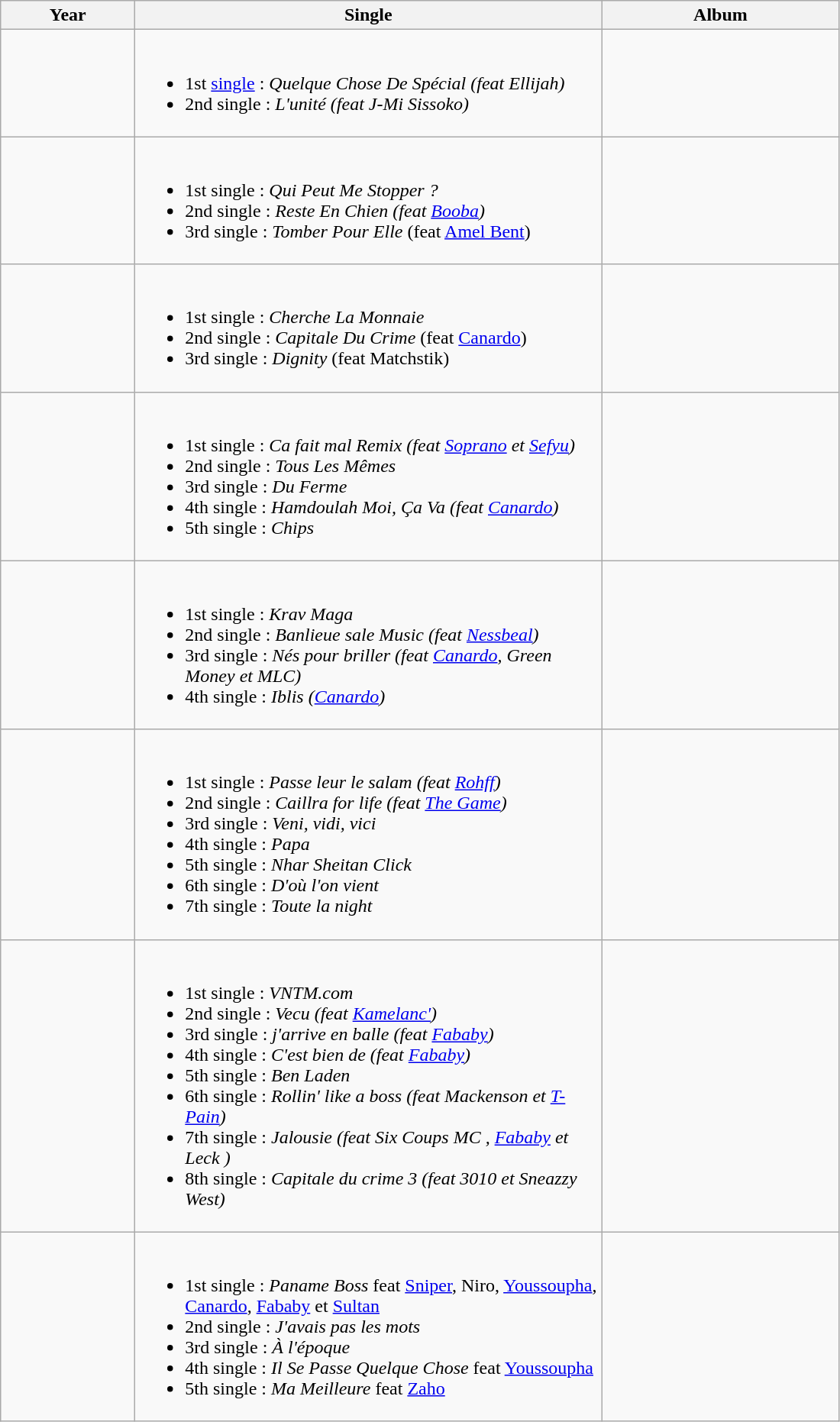<table class="wikitable">
<tr>
<th width="110" rowspan="1"><strong>Year</strong></th>
<th width="400" rowspan="1"><strong>Single</strong></th>
<th width="200" rowspan="1"><strong>Album</strong></th>
</tr>
<tr>
<td></td>
<td><br><ul><li>1st <a href='#'>single</a> : <em>Quelque Chose De Spécial (feat Ellijah)</em></li><li>2nd single : <em>L'unité (feat J-Mi Sissoko)</em></li></ul></td>
<td></td>
</tr>
<tr>
<td></td>
<td><br><ul><li>1st single : <em>Qui Peut Me Stopper ?</em></li><li>2nd single : <em>Reste En Chien (feat <a href='#'>Booba</a>)</em></li><li>3rd single : <em>Tomber Pour Elle</em> (feat <a href='#'>Amel Bent</a>)</li></ul></td>
<td></td>
</tr>
<tr>
<td></td>
<td><br><ul><li>1st single : <em>Cherche La Monnaie</em></li><li>2nd single : <em>Capitale Du Crime</em> (feat <a href='#'>Canardo</a>)</li><li>3rd single : <em>Dignity</em> (feat Matchstik)</li></ul></td>
<td></td>
</tr>
<tr>
<td></td>
<td><br><ul><li>1st single : <em>Ca fait mal Remix (feat <a href='#'>Soprano</a> et <a href='#'>Sefyu</a>)</em></li><li>2nd single : <em>Tous Les Mêmes</em></li><li>3rd single : <em>Du Ferme</em></li><li>4th single : <em>Hamdoulah Moi, Ça Va (feat <a href='#'>Canardo</a>)</em></li><li>5th single : <em>Chips</em></li></ul></td>
<td></td>
</tr>
<tr>
<td></td>
<td><br><ul><li>1st single : <em>Krav Maga</em></li><li>2nd single : <em>Banlieue sale Music (feat <a href='#'>Nessbeal</a>)</em></li><li>3rd single : <em>Nés pour briller (feat <a href='#'>Canardo</a>, Green Money et MLC)</em></li><li>4th single : <em>Iblis (<a href='#'>Canardo</a>)</em></li></ul></td>
<td></td>
</tr>
<tr>
<td></td>
<td><br><ul><li>1st single : <em>Passe leur le salam (feat <a href='#'>Rohff</a>)</em></li><li>2nd single : <em>Caillra for life (feat <a href='#'>The Game</a>)</em></li><li>3rd single : <em>Veni, vidi, vici</em></li><li>4th single : <em>Papa</em></li><li>5th single : <em>Nhar Sheitan Click</em></li><li>6th single : <em>D'où l'on vient</em></li><li>7th single : <em>Toute la night</em></li></ul></td>
<td></td>
</tr>
<tr>
<td></td>
<td><br><ul><li>1st single : <em>VNTM.com</em></li><li>2nd single : <em>Vecu (feat <a href='#'>Kamelanc'</a>)</em></li><li>3rd single : <em>j'arrive en balle (feat <a href='#'>Fababy</a>)</em></li><li>4th single : <em>C'est bien de (feat <a href='#'>Fababy</a>)</em></li><li>5th single : <em>Ben Laden</em></li><li>6th single : <em>Rollin' like a boss (feat Mackenson et <a href='#'>T-Pain</a>)</em></li><li>7th single : <em>Jalousie (feat Six Coups MC , <a href='#'>Fababy</a> et Leck )</em></li><li>8th single : <em>Capitale du crime 3 (feat 3010 et Sneazzy West)</em></li></ul></td>
<td></td>
</tr>
<tr>
<td></td>
<td><br><ul><li>1st single : <em>Paname Boss</em> feat <a href='#'>Sniper</a>, Niro, <a href='#'>Youssoupha</a>, <a href='#'>Canardo</a>, <a href='#'>Fababy</a> et <a href='#'>Sultan</a></li><li>2nd single : <em>J'avais pas les mots</em></li><li>3rd single : <em>À l'époque</em></li><li>4th single : <em>Il Se Passe Quelque Chose</em> feat <a href='#'>Youssoupha</a></li><li>5th single : <em> Ma Meilleure</em> feat <a href='#'>Zaho</a></li></ul></td>
<td></td>
</tr>
</table>
